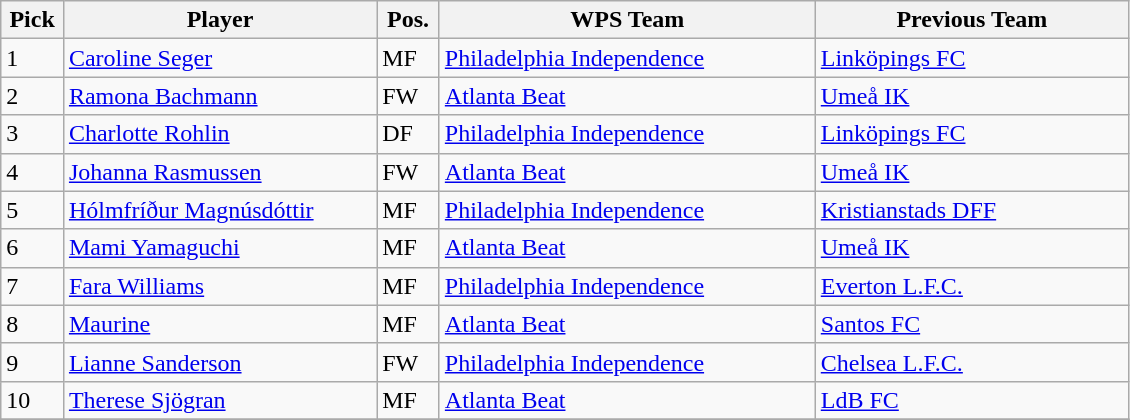<table class="wikitable">
<tr>
<th width="5%">Pick</th>
<th width="25%">Player</th>
<th width="5%">Pos.</th>
<th width="30%">WPS Team</th>
<th width="25%">Previous Team</th>
</tr>
<tr>
<td>1</td>
<td> <a href='#'>Caroline Seger</a></td>
<td>MF</td>
<td><a href='#'>Philadelphia Independence</a></td>
<td><a href='#'>Linköpings FC</a></td>
</tr>
<tr>
<td>2</td>
<td> <a href='#'>Ramona Bachmann</a></td>
<td>FW</td>
<td><a href='#'>Atlanta Beat</a></td>
<td><a href='#'>Umeå IK</a></td>
</tr>
<tr>
<td>3</td>
<td> <a href='#'>Charlotte Rohlin</a></td>
<td>DF</td>
<td><a href='#'>Philadelphia Independence</a></td>
<td><a href='#'>Linköpings FC</a></td>
</tr>
<tr>
<td>4</td>
<td> <a href='#'>Johanna Rasmussen</a></td>
<td>FW</td>
<td><a href='#'>Atlanta Beat</a></td>
<td><a href='#'>Umeå IK</a></td>
</tr>
<tr>
<td>5</td>
<td> <a href='#'>Hólmfríður Magnúsdóttir</a></td>
<td>MF</td>
<td><a href='#'>Philadelphia Independence</a></td>
<td><a href='#'>Kristianstads DFF</a></td>
</tr>
<tr>
<td>6</td>
<td> <a href='#'>Mami Yamaguchi</a></td>
<td>MF</td>
<td><a href='#'>Atlanta Beat</a></td>
<td><a href='#'>Umeå IK</a></td>
</tr>
<tr>
<td>7</td>
<td> <a href='#'>Fara Williams</a></td>
<td>MF</td>
<td><a href='#'>Philadelphia Independence</a></td>
<td><a href='#'>Everton L.F.C.</a></td>
</tr>
<tr>
<td>8</td>
<td> <a href='#'>Maurine</a></td>
<td>MF</td>
<td><a href='#'>Atlanta Beat</a></td>
<td><a href='#'>Santos FC</a></td>
</tr>
<tr>
<td>9</td>
<td> <a href='#'>Lianne Sanderson</a></td>
<td>FW</td>
<td><a href='#'>Philadelphia Independence</a></td>
<td><a href='#'>Chelsea L.F.C.</a></td>
</tr>
<tr>
<td>10</td>
<td> <a href='#'>Therese Sjögran</a></td>
<td>MF</td>
<td><a href='#'>Atlanta Beat</a></td>
<td><a href='#'>LdB FC</a></td>
</tr>
<tr>
</tr>
</table>
